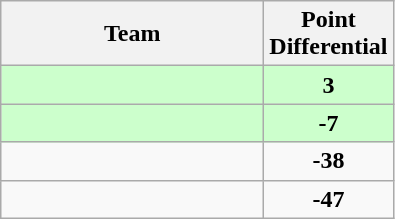<table class="wikitable" style="text-align:center;">
<tr>
<th style="width:10.5em;">Team</th>
<th style="width:1.5em;">Point Differential</th>
</tr>
<tr bgcolor=#cfc>
<td align="left"></td>
<td><strong>3</strong></td>
</tr>
<tr bgcolor="#cfc">
<td align="left"></td>
<td><strong>-7</strong></td>
</tr>
<tr>
<td align="left"></td>
<td><strong>-38</strong></td>
</tr>
<tr>
<td align="left"></td>
<td><strong>-47</strong></td>
</tr>
</table>
